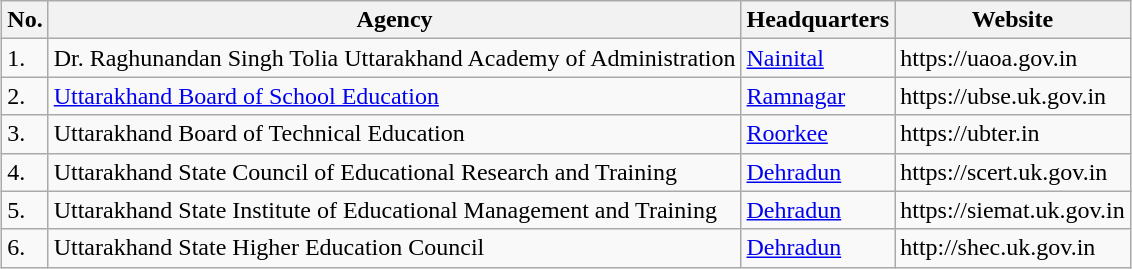<table class="sortable wikitable" style="margin: 1em auto 1em auto;">
<tr>
<th>No.</th>
<th>Agency</th>
<th>Headquarters</th>
<th>Website</th>
</tr>
<tr>
<td>1.</td>
<td>Dr. Raghunandan Singh Tolia Uttarakhand Academy of Administration</td>
<td><a href='#'>Nainital</a></td>
<td>https://uaoa.gov.in</td>
</tr>
<tr>
<td>2.</td>
<td><a href='#'>Uttarakhand Board of School Education</a></td>
<td><a href='#'>Ramnagar</a></td>
<td>https://ubse.uk.gov.in</td>
</tr>
<tr>
<td>3.</td>
<td>Uttarakhand Board of Technical Education</td>
<td><a href='#'>Roorkee</a></td>
<td>https://ubter.in</td>
</tr>
<tr>
<td>4.</td>
<td>Uttarakhand State Council of Educational Research and Training</td>
<td><a href='#'>Dehradun</a></td>
<td>https://scert.uk.gov.in</td>
</tr>
<tr>
<td>5.</td>
<td>Uttarakhand State Institute of Educational Management and Training</td>
<td><a href='#'>Dehradun</a></td>
<td>https://siemat.uk.gov.in</td>
</tr>
<tr>
<td>6.</td>
<td>Uttarakhand State Higher Education Council</td>
<td><a href='#'>Dehradun</a></td>
<td>http://shec.uk.gov.in</td>
</tr>
</table>
